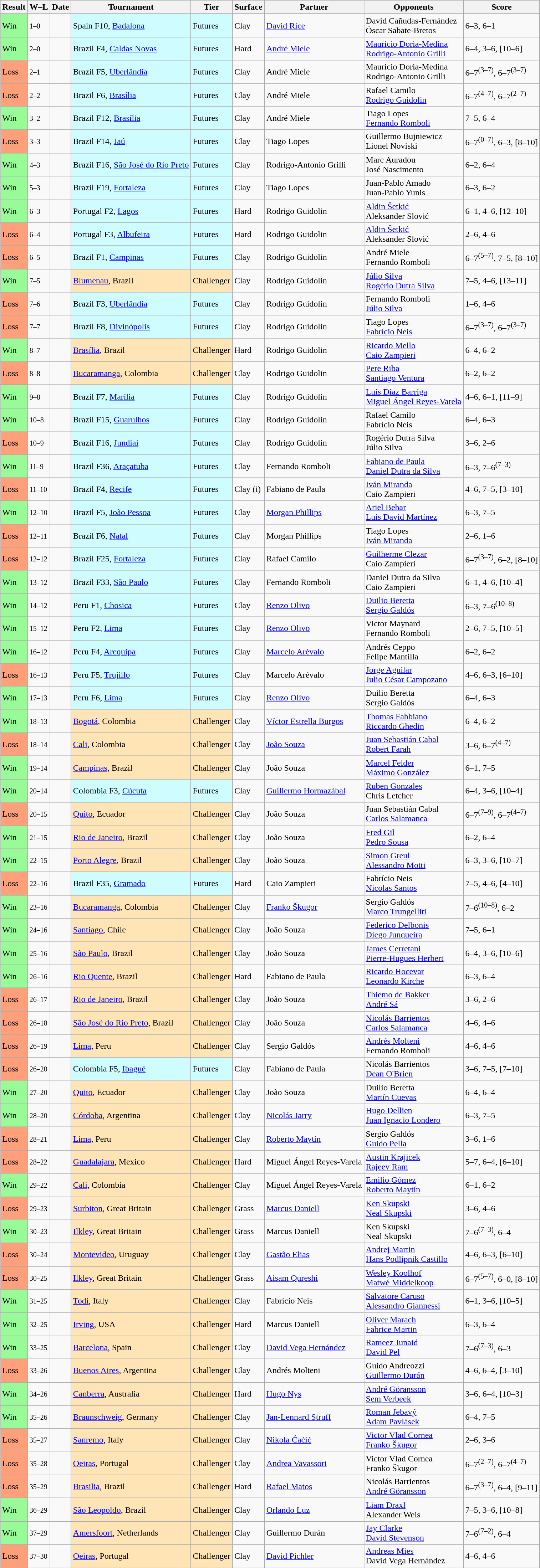<table class="sortable wikitable">
<tr>
<th>Result</th>
<th class="unsortable">W–L</th>
<th>Date</th>
<th>Tournament</th>
<th>Tier</th>
<th>Surface</th>
<th>Partner</th>
<th>Opponents</th>
<th class="unsortable">Score</th>
</tr>
<tr>
<td bgcolor=98FB98>Win</td>
<td><small>1–0</small></td>
<td></td>
<td style="background:#cffcff;">Spain F10, <a href='#'>Badalona</a></td>
<td style="background:#cffcff;">Futures</td>
<td>Clay</td>
<td> <a href='#'>David Rice</a></td>
<td> David Cañudas-Fernández<br> Óscar Sabate-Bretos</td>
<td>6–3, 6–1</td>
</tr>
<tr>
<td bgcolor=98FB98>Win</td>
<td><small>2–0</small></td>
<td></td>
<td style="background:#cffcff;">Brazil F4, <a href='#'>Caldas Novas</a></td>
<td style="background:#cffcff;">Futures</td>
<td>Hard</td>
<td> <a href='#'>André Miele</a></td>
<td> <a href='#'>Mauricio Doria-Medina</a><br> <a href='#'>Rodrigo-Antonio Grilli</a></td>
<td>6–4, 3–6, [10–6]</td>
</tr>
<tr>
<td bgcolor=FFA07A>Loss</td>
<td><small>2–1</small></td>
<td></td>
<td style="background:#cffcff;">Brazil F5, <a href='#'>Uberlândia</a></td>
<td style="background:#cffcff;">Futures</td>
<td>Clay</td>
<td> André Miele</td>
<td> Mauricio Doria-Medina<br> Rodrigo-Antonio Grilli</td>
<td>6–7<sup>(3–7)</sup>, 6–7<sup>(3–7)</sup></td>
</tr>
<tr>
<td bgcolor=FFA07A>Loss</td>
<td><small>2–2</small></td>
<td></td>
<td style="background:#cffcff;">Brazil F6, <a href='#'>Brasília</a></td>
<td style="background:#cffcff;">Futures</td>
<td>Clay</td>
<td> André Miele</td>
<td> Rafael Camilo<br> <a href='#'>Rodrigo Guidolin</a></td>
<td>6–7<sup>(4–7)</sup>, 6–7<sup>(2–7)</sup></td>
</tr>
<tr>
<td bgcolor=98FB98>Win</td>
<td><small>3–2</small></td>
<td></td>
<td style="background:#cffcff;">Brazil F12, <a href='#'>Brasília</a></td>
<td style="background:#cffcff;">Futures</td>
<td>Clay</td>
<td> André Miele</td>
<td> Tiago Lopes<br> <a href='#'>Fernando Romboli</a></td>
<td>7–5, 6–4</td>
</tr>
<tr>
<td bgcolor=FFA07A>Loss</td>
<td><small>3–3</small></td>
<td></td>
<td style="background:#cffcff;">Brazil F14, <a href='#'>Jaú</a></td>
<td style="background:#cffcff;">Futures</td>
<td>Clay</td>
<td> Tiago Lopes</td>
<td> Guillermo Bujniewicz<br> Lionel Noviski</td>
<td>6–7<sup>(0–7)</sup>, 6–3, [8–10]</td>
</tr>
<tr>
<td bgcolor=98FB98>Win</td>
<td><small>4–3</small></td>
<td></td>
<td style="background:#cffcff;">Brazil F16, <a href='#'>São José do Rio Preto</a></td>
<td style="background:#cffcff;">Futures</td>
<td>Clay</td>
<td> Rodrigo-Antonio Grilli</td>
<td> Marc Auradou<br> José Nascimento</td>
<td>6–2, 6–4</td>
</tr>
<tr>
<td bgcolor=98FB98>Win</td>
<td><small>5–3</small></td>
<td></td>
<td style="background:#cffcff;">Brazil F19, <a href='#'>Fortaleza</a></td>
<td style="background:#cffcff;">Futures</td>
<td>Clay</td>
<td> Tiago Lopes</td>
<td> Juan-Pablo Amado<br> Juan-Pablo Yunis</td>
<td>6–3, 6–2</td>
</tr>
<tr>
<td bgcolor=98FB98>Win</td>
<td><small>6–3</small></td>
<td></td>
<td style="background:#cffcff;">Portugal F2, <a href='#'>Lagos</a></td>
<td style="background:#cffcff;">Futures</td>
<td>Hard</td>
<td> Rodrigo Guidolin</td>
<td> <a href='#'>Aldin Šetkić</a><br> Aleksander Slović</td>
<td>6–1, 4–6, [12–10]</td>
</tr>
<tr>
<td bgcolor=FFA07A>Loss</td>
<td><small>6–4</small></td>
<td></td>
<td style="background:#cffcff;">Portugal F3, <a href='#'>Albufeira</a></td>
<td style="background:#cffcff;">Futures</td>
<td>Hard</td>
<td> Rodrigo Guidolin</td>
<td> <a href='#'>Aldin Šetkić</a><br> Aleksander Slović</td>
<td>2–6, 4–6</td>
</tr>
<tr>
<td bgcolor=FFA07A>Loss</td>
<td><small>6–5</small></td>
<td></td>
<td style="background:#cffcff;">Brazil F1, <a href='#'>Campinas</a></td>
<td style="background:#cffcff;">Futures</td>
<td>Clay</td>
<td> Rodrigo Guidolin</td>
<td> André Miele<br> Fernando Romboli</td>
<td>6–7<sup>(5–7)</sup>, 7–5, [8–10]</td>
</tr>
<tr>
<td bgcolor=98FB98>Win</td>
<td><small>7–5</small></td>
<td><a href='#'></a></td>
<td style="background:moccasin;"><a href='#'>Blumenau</a>, Brazil</td>
<td style="background:moccasin;">Challenger</td>
<td>Clay</td>
<td> Rodrigo Guidolin</td>
<td> <a href='#'>Júlio Silva</a><br> <a href='#'>Rogério Dutra Silva</a></td>
<td>7–5, 4–6, [13–11]</td>
</tr>
<tr>
<td bgcolor=FFA07A>Loss</td>
<td><small>7–6</small></td>
<td></td>
<td style="background:#cffcff;">Brazil F3, <a href='#'>Uberlândia</a></td>
<td style="background:#cffcff;">Futures</td>
<td>Clay</td>
<td> Rodrigo Guidolin</td>
<td> Fernando Romboli<br> <a href='#'>Júlio Silva</a></td>
<td>1–6, 4–6</td>
</tr>
<tr>
<td bgcolor=FFA07A>Loss</td>
<td><small>7–7</small></td>
<td></td>
<td style="background:#cffcff;">Brazil F8, <a href='#'>Divinópolis</a></td>
<td style="background:#cffcff;">Futures</td>
<td>Clay</td>
<td> Rodrigo Guidolin</td>
<td> Tiago Lopes<br> <a href='#'>Fabrício Neis</a></td>
<td>6–7<sup>(3–7)</sup>, 6–7<sup>(3–7)</sup></td>
</tr>
<tr>
<td bgcolor=98FB98>Win</td>
<td><small>8–7</small></td>
<td></td>
<td style="background:moccasin;"><a href='#'>Brasília</a>, Brazil</td>
<td style="background:moccasin;">Challenger</td>
<td>Hard</td>
<td> Rodrigo Guidolin</td>
<td> <a href='#'>Ricardo Mello</a><br> <a href='#'>Caio Zampieri</a></td>
<td>6–4, 6–2</td>
</tr>
<tr>
<td bgcolor=FFA07A>Loss</td>
<td><small>8–8</small></td>
<td><a href='#'></a></td>
<td style="background:moccasin;"><a href='#'>Bucaramanga</a>, Colombia</td>
<td style="background:moccasin;">Challenger</td>
<td>Clay</td>
<td> Rodrigo Guidolin</td>
<td> <a href='#'>Pere Riba</a><br> <a href='#'>Santiago Ventura</a></td>
<td>6–2, 6–2</td>
</tr>
<tr>
<td bgcolor=98FB98>Win</td>
<td><small>9–8</small></td>
<td></td>
<td style="background:#cffcff;">Brazil F7, <a href='#'>Marília</a></td>
<td style="background:#cffcff;">Futures</td>
<td>Clay</td>
<td> Rodrigo Guidolin</td>
<td> <a href='#'>Luis Díaz Barriga</a><br> <a href='#'>Miguel Ángel Reyes-Varela</a></td>
<td>4–6, 6–1, [11–9]</td>
</tr>
<tr>
<td bgcolor=98FB98>Win</td>
<td><small>10–8</small></td>
<td></td>
<td style="background:#cffcff;">Brazil F15, <a href='#'>Guarulhos</a></td>
<td style="background:#cffcff;">Futures</td>
<td>Clay</td>
<td> Rodrigo Guidolin</td>
<td> Rafael Camilo<br> Fabrício Neis</td>
<td>6–4, 6–3</td>
</tr>
<tr>
<td bgcolor=FFA07A>Loss</td>
<td><small>10–9</small></td>
<td></td>
<td style="background:#cffcff;">Brazil F16, <a href='#'>Jundiaí</a></td>
<td style="background:#cffcff;">Futures</td>
<td>Clay</td>
<td> Rodrigo Guidolin</td>
<td> Rogério Dutra Silva<br> Júlio Silva</td>
<td>3–6, 2–6</td>
</tr>
<tr>
<td bgcolor=98FB98>Win</td>
<td><small>11–9</small></td>
<td></td>
<td style="background:#cffcff;">Brazil F36, <a href='#'>Araçatuba</a></td>
<td style="background:#cffcff;">Futures</td>
<td>Clay</td>
<td> Fernando Romboli</td>
<td> <a href='#'>Fabiano de Paula</a><br> <a href='#'>Daniel Dutra da Silva</a></td>
<td>6–3, 7–6<sup>(7–3)</sup></td>
</tr>
<tr>
<td bgcolor=FFA07A>Loss</td>
<td><small>11–10</small></td>
<td></td>
<td style="background:#cffcff;">Brazil F4, <a href='#'>Recife</a></td>
<td style="background:#cffcff;">Futures</td>
<td>Clay (i)</td>
<td> Fabiano de Paula</td>
<td> <a href='#'>Iván Miranda</a><br> Caio Zampieri</td>
<td>4–6, 7–5, [3–10]</td>
</tr>
<tr>
<td bgcolor=98FB98>Win</td>
<td><small>12–10</small></td>
<td></td>
<td style="background:#cffcff;">Brazil F5, <a href='#'>João Pessoa</a></td>
<td style="background:#cffcff;">Futures</td>
<td>Clay</td>
<td> <a href='#'>Morgan Phillips</a></td>
<td> <a href='#'>Ariel Behar</a><br> <a href='#'>Luis David Martínez</a></td>
<td>6–3, 7–5</td>
</tr>
<tr>
<td bgcolor=FFA07A>Loss</td>
<td><small>12–11</small></td>
<td></td>
<td style="background:#cffcff;">Brazil F6, <a href='#'>Natal</a></td>
<td style="background:#cffcff;">Futures</td>
<td>Clay</td>
<td> Morgan Phillips</td>
<td> Tiago Lopes<br> <a href='#'>Iván Miranda</a></td>
<td>2–6, 1–6</td>
</tr>
<tr>
<td bgcolor=FFA07A>Loss</td>
<td><small>12–12</small></td>
<td></td>
<td style="background:#cffcff;">Brazil F25, <a href='#'>Fortaleza</a></td>
<td style="background:#cffcff;">Futures</td>
<td>Clay</td>
<td> Rafael Camilo</td>
<td> <a href='#'>Guilherme Clezar</a><br> Caio Zampieri</td>
<td>6–7<sup>(3–7)</sup>, 6–2, [8–10]</td>
</tr>
<tr>
<td bgcolor=98FB98>Win</td>
<td><small>13–12</small></td>
<td></td>
<td style="background:#cffcff;">Brazil F33, <a href='#'>São Paulo</a></td>
<td style="background:#cffcff;">Futures</td>
<td>Clay</td>
<td> Fernando Romboli</td>
<td> Daniel Dutra da Silva<br> Caio Zampieri</td>
<td>6–1, 4–6, [10–4]</td>
</tr>
<tr>
<td bgcolor=98FB98>Win</td>
<td><small>14–12</small></td>
<td></td>
<td style="background:#cffcff;">Peru F1, <a href='#'>Chosica</a></td>
<td style="background:#cffcff;">Futures</td>
<td>Clay</td>
<td> <a href='#'>Renzo Olivo</a></td>
<td> <a href='#'>Duilio Beretta</a><br> <a href='#'>Sergio Galdós</a></td>
<td>6–3, 7–6<sup>(10–8)</sup></td>
</tr>
<tr>
<td bgcolor=98FB98>Win</td>
<td><small>15–12</small></td>
<td></td>
<td style="background:#cffcff;">Peru F2, <a href='#'>Lima</a></td>
<td style="background:#cffcff;">Futures</td>
<td>Clay</td>
<td> <a href='#'>Renzo Olivo</a></td>
<td> Victor Maynard<br> Fernando Romboli</td>
<td>2–6, 7–5, [10–5]</td>
</tr>
<tr>
<td bgcolor=98FB98>Win</td>
<td><small>16–12</small></td>
<td></td>
<td style="background:#cffcff;">Peru F4, <a href='#'>Arequipa</a></td>
<td style="background:#cffcff;">Futures</td>
<td>Clay</td>
<td> <a href='#'>Marcelo Arévalo</a></td>
<td> Andrés Ceppo<br> Felipe Mantilla</td>
<td>6–2, 6–2</td>
</tr>
<tr>
<td bgcolor=FFA07A>Loss</td>
<td><small>16–13</small></td>
<td></td>
<td style="background:#cffcff;">Peru F5, <a href='#'>Trujillo</a></td>
<td style="background:#cffcff;">Futures</td>
<td>Clay</td>
<td> Marcelo Arévalo</td>
<td> <a href='#'>Jorge Aguilar</a><br> <a href='#'>Julio César Campozano</a></td>
<td>4–6, 6–3, [6–10]</td>
</tr>
<tr>
<td bgcolor=98FB98>Win</td>
<td><small>17–13</small></td>
<td></td>
<td style="background:#cffcff;">Peru F6, <a href='#'>Lima</a></td>
<td style="background:#cffcff;">Futures</td>
<td>Clay</td>
<td> <a href='#'>Renzo Olivo</a></td>
<td> Duilio Beretta<br> Sergio Galdós</td>
<td>6–4, 6–3</td>
</tr>
<tr>
<td bgcolor=98FB98>Win</td>
<td><small>18–13</small></td>
<td><a href='#'></a></td>
<td style="background:moccasin;"><a href='#'>Bogotá</a>, Colombia</td>
<td style="background:moccasin;">Challenger</td>
<td>Clay</td>
<td> <a href='#'>Víctor Estrella Burgos</a></td>
<td> <a href='#'>Thomas Fabbiano</a><br> <a href='#'>Riccardo Ghedin</a></td>
<td>6–4, 6–2</td>
</tr>
<tr>
<td bgcolor=FFA07A>Loss</td>
<td><small>18–14</small></td>
<td><a href='#'></a></td>
<td style="background:moccasin;"><a href='#'>Cali</a>, Colombia</td>
<td style="background:moccasin;">Challenger</td>
<td>Clay</td>
<td> <a href='#'>João Souza</a></td>
<td> <a href='#'>Juan Sebastián Cabal</a><br> <a href='#'>Robert Farah</a></td>
<td>3–6, 6–7<sup>(4–7)</sup></td>
</tr>
<tr>
<td bgcolor=98FB98>Win</td>
<td><small>19–14</small></td>
<td><a href='#'></a></td>
<td style="background:moccasin;"><a href='#'>Campinas</a>, Brazil</td>
<td style="background:moccasin;">Challenger</td>
<td>Clay</td>
<td> João Souza</td>
<td> <a href='#'>Marcel Felder</a><br> <a href='#'>Máximo González</a></td>
<td>6–1, 7–5</td>
</tr>
<tr>
<td bgcolor=98FB98>Win</td>
<td><small>20–14</small></td>
<td></td>
<td style="background:#cffcff;">Colombia F3, <a href='#'>Cúcuta</a></td>
<td style="background:#cffcff;">Futures</td>
<td>Clay</td>
<td> <a href='#'>Guillermo Hormazábal</a></td>
<td> <a href='#'>Ruben Gonzales</a><br> Chris Letcher</td>
<td>6–4, 3–6, [10–4]</td>
</tr>
<tr>
<td bgcolor=FFA07A>Loss</td>
<td><small>20–15</small></td>
<td><a href='#'></a></td>
<td style="background:moccasin;"><a href='#'>Quito</a>, Ecuador</td>
<td style="background:moccasin;">Challenger</td>
<td>Clay</td>
<td> João Souza</td>
<td> Juan Sebastián Cabal<br> <a href='#'>Carlos Salamanca</a></td>
<td>6–7<sup>(7–9)</sup>, 6–7<sup>(4–7)</sup></td>
</tr>
<tr>
<td bgcolor=98FB98>Win</td>
<td><small>21–15</small></td>
<td><a href='#'></a></td>
<td style="background:moccasin;"><a href='#'>Rio de Janeiro</a>, Brazil</td>
<td style="background:moccasin;">Challenger</td>
<td>Clay</td>
<td> João Souza</td>
<td> <a href='#'>Fred Gil</a><br> <a href='#'>Pedro Sousa</a></td>
<td>6–2, 6–4</td>
</tr>
<tr>
<td bgcolor=98FB98>Win</td>
<td><small>22–15</small></td>
<td><a href='#'></a></td>
<td style="background:moccasin;"><a href='#'>Porto Alegre</a>, Brazil</td>
<td style="background:moccasin;">Challenger</td>
<td>Clay</td>
<td> João Souza</td>
<td> <a href='#'>Simon Greul</a><br> <a href='#'>Alessandro Motti</a></td>
<td>6–3, 3–6, [10–7]</td>
</tr>
<tr>
<td bgcolor=FFA07A>Loss</td>
<td><small>22–16</small></td>
<td></td>
<td style="background:#cffcff;">Brazil F35, <a href='#'>Gramado</a></td>
<td style="background:#cffcff;">Futures</td>
<td>Hard</td>
<td> Caio Zampieri</td>
<td> Fabrício Neis<br> <a href='#'>Nicolas Santos</a></td>
<td>7–5, 4–6, [4–10]</td>
</tr>
<tr>
<td bgcolor=98FB98>Win</td>
<td><small>23–16</small></td>
<td><a href='#'></a></td>
<td style="background:moccasin;"><a href='#'>Bucaramanga</a>, Colombia</td>
<td style="background:moccasin;">Challenger</td>
<td>Clay</td>
<td> <a href='#'>Franko Škugor</a></td>
<td> Sergio Galdós<br> <a href='#'>Marco Trungelliti</a></td>
<td>7–6<sup>(10–8)</sup>, 6–2</td>
</tr>
<tr>
<td bgcolor=98FB98>Win</td>
<td><small>24–16</small></td>
<td><a href='#'></a></td>
<td style="background:moccasin;"><a href='#'>Santiago</a>, Chile</td>
<td style="background:moccasin;">Challenger</td>
<td>Clay</td>
<td> João Souza</td>
<td> <a href='#'>Federico Delbonis</a><br> <a href='#'>Diego Junqueira</a></td>
<td>7–5, 6–1</td>
</tr>
<tr>
<td bgcolor=98FB98>Win</td>
<td><small>25–16</small></td>
<td><a href='#'></a></td>
<td style="background:moccasin;"><a href='#'>São Paulo</a>, Brazil</td>
<td style="background:moccasin;">Challenger</td>
<td>Clay</td>
<td> João Souza</td>
<td> <a href='#'>James Cerretani</a><br> <a href='#'>Pierre-Hugues Herbert</a></td>
<td>6–4, 3–6, [10–6]</td>
</tr>
<tr>
<td bgcolor=98FB98>Win</td>
<td><small>26–16</small></td>
<td><a href='#'></a></td>
<td style="background:moccasin;"><a href='#'>Rio Quente</a>, Brazil</td>
<td style="background:moccasin;">Challenger</td>
<td>Hard</td>
<td> Fabiano de Paula</td>
<td> <a href='#'>Ricardo Hocevar</a><br> <a href='#'>Leonardo Kirche</a></td>
<td>6–3, 6–4</td>
</tr>
<tr>
<td bgcolor=FFA07A>Loss</td>
<td><small>26–17</small></td>
<td><a href='#'></a></td>
<td style="background:moccasin;"><a href='#'>Rio de Janeiro</a>, Brazil</td>
<td style="background:moccasin;">Challenger</td>
<td>Clay</td>
<td> João Souza</td>
<td> <a href='#'>Thiemo de Bakker</a><br> <a href='#'>André Sá</a></td>
<td>3–6, 2–6</td>
</tr>
<tr>
<td bgcolor=FFA07A>Loss</td>
<td><small>26–18</small></td>
<td><a href='#'></a></td>
<td style="background:moccasin;"><a href='#'>São José do Rio Preto</a>, Brazil</td>
<td style="background:moccasin;">Challenger</td>
<td>Clay</td>
<td> João Souza</td>
<td> <a href='#'>Nicolás Barrientos</a><br> <a href='#'>Carlos Salamanca</a></td>
<td>4–6, 4–6</td>
</tr>
<tr>
<td bgcolor=FFA07A>Loss</td>
<td><small>26–19</small></td>
<td><a href='#'></a></td>
<td style="background:moccasin;"><a href='#'>Lima</a>, Peru</td>
<td style="background:moccasin;">Challenger</td>
<td>Clay</td>
<td> Sergio Galdós</td>
<td> <a href='#'>Andrés Molteni</a><br> Fernando Romboli</td>
<td>4–6, 4–6</td>
</tr>
<tr>
<td bgcolor=FFA07A>Loss</td>
<td><small>26–20</small></td>
<td></td>
<td style="background:#cffcff;">Colombia F5, <a href='#'>Ibagué</a></td>
<td style="background:#cffcff;">Futures</td>
<td>Clay</td>
<td> Fabiano de Paula</td>
<td> Nicolás Barrientos<br> <a href='#'>Dean O'Brien</a></td>
<td>3–6, 7–5, [7–10]</td>
</tr>
<tr>
<td bgcolor=98FB98>Win</td>
<td><small>27–20</small></td>
<td><a href='#'></a></td>
<td style="background:moccasin;"><a href='#'>Quito</a>, Ecuador</td>
<td style="background:moccasin;">Challenger</td>
<td>Clay</td>
<td> João Souza</td>
<td> Duilio Beretta<br> <a href='#'>Martín Cuevas</a></td>
<td>6–4, 6–4</td>
</tr>
<tr>
<td bgcolor=98FB98>Win</td>
<td><small>28–20</small></td>
<td><a href='#'></a></td>
<td style="background:moccasin;"><a href='#'>Córdoba</a>, Argentina</td>
<td style="background:moccasin;">Challenger</td>
<td>Clay</td>
<td> <a href='#'>Nicolás Jarry</a></td>
<td> <a href='#'>Hugo Dellien</a><br> <a href='#'>Juan Ignacio Londero</a></td>
<td>6–3, 7–5</td>
</tr>
<tr>
<td bgcolor=FFA07A>Loss</td>
<td><small>28–21</small></td>
<td><a href='#'></a></td>
<td style="background:moccasin;"><a href='#'>Lima</a>, Peru</td>
<td style="background:moccasin;">Challenger</td>
<td>Clay</td>
<td> <a href='#'>Roberto Maytín</a></td>
<td> Sergio Galdós<br> <a href='#'>Guido Pella</a></td>
<td>3–6, 1–6</td>
</tr>
<tr>
<td bgcolor=FFA07A>Loss</td>
<td><small>28–22</small></td>
<td><a href='#'></a></td>
<td style="background:moccasin;"><a href='#'>Guadalajara</a>, Mexico</td>
<td style="background:moccasin;">Challenger</td>
<td>Hard</td>
<td> Miguel Ángel Reyes-Varela</td>
<td> <a href='#'>Austin Krajicek</a><br> <a href='#'>Rajeev Ram</a></td>
<td>5–7, 6–4, [6–10]</td>
</tr>
<tr>
<td bgcolor=98FB98>Win</td>
<td><small>29–22</small></td>
<td><a href='#'></a></td>
<td style="background:moccasin;"><a href='#'>Cali</a>, Colombia</td>
<td style="background:moccasin;">Challenger</td>
<td>Clay</td>
<td> Miguel Ángel Reyes-Varela</td>
<td> <a href='#'>Emilio Gómez</a><br> <a href='#'>Roberto Maytín</a></td>
<td>6–1, 6–2</td>
</tr>
<tr>
<td bgcolor=FFA07A>Loss</td>
<td><small>29–23</small></td>
<td><a href='#'></a></td>
<td style="background:moccasin;"><a href='#'>Surbiton</a>, Great Britain</td>
<td style="background:moccasin;">Challenger</td>
<td>Grass</td>
<td> <a href='#'>Marcus Daniell</a></td>
<td> <a href='#'>Ken Skupski</a><br> <a href='#'>Neal Skupski</a></td>
<td>3–6, 4–6</td>
</tr>
<tr>
<td bgcolor=98FB98>Win</td>
<td><small>30–23</small></td>
<td><a href='#'></a></td>
<td style="background:moccasin;"><a href='#'>Ilkley</a>, Great Britain</td>
<td style="background:moccasin;">Challenger</td>
<td>Grass</td>
<td> Marcus Daniell</td>
<td> Ken Skupski<br> Neal Skupski</td>
<td>7–6<sup>(7–3)</sup>, 6–4</td>
</tr>
<tr>
<td bgcolor=FFA07A>Loss</td>
<td><small>30–24</small></td>
<td><a href='#'></a></td>
<td style="background:moccasin;"><a href='#'>Montevideo</a>, Uruguay</td>
<td style="background:moccasin;">Challenger</td>
<td>Clay</td>
<td> <a href='#'>Gastão Elias</a></td>
<td> <a href='#'>Andrej Martin</a><br> <a href='#'>Hans Podlipnik Castillo</a></td>
<td>4–6, 6–3, [6–10]</td>
</tr>
<tr>
<td bgcolor=FFA07A>Loss</td>
<td><small>30–25</small></td>
<td><a href='#'></a></td>
<td style="background:moccasin;"><a href='#'>Ilkley</a>, Great Britain</td>
<td style="background:moccasin;">Challenger</td>
<td>Grass</td>
<td> <a href='#'>Aisam Qureshi</a></td>
<td> <a href='#'>Wesley Koolhof</a><br> <a href='#'>Matwé Middelkoop</a></td>
<td>6–7<sup>(5–7)</sup>, 6–0, [8–10]</td>
</tr>
<tr>
<td bgcolor=98FB98>Win</td>
<td><small>31–25</small></td>
<td><a href='#'></a></td>
<td style="background:moccasin;"><a href='#'>Todi</a>, Italy</td>
<td style="background:moccasin;">Challenger</td>
<td>Clay</td>
<td> Fabrício Neis</td>
<td> <a href='#'>Salvatore Caruso</a><br> <a href='#'>Alessandro Giannessi</a></td>
<td>6–1, 3–6, [10–5]</td>
</tr>
<tr>
<td bgcolor=98FB98>Win</td>
<td><small>32–25</small></td>
<td><a href='#'></a></td>
<td style="background:moccasin;"><a href='#'>Irving</a>, USA</td>
<td style="background:moccasin;">Challenger</td>
<td>Hard</td>
<td> Marcus Daniell</td>
<td> <a href='#'>Oliver Marach</a><br> <a href='#'>Fabrice Martin</a></td>
<td>6–3, 6–4</td>
</tr>
<tr>
<td bgcolor=98FB98>Win</td>
<td><small>33–25</small></td>
<td><a href='#'></a></td>
<td style="background:moccasin;"><a href='#'>Barcelona</a>, Spain</td>
<td style="background:moccasin;">Challenger</td>
<td>Clay</td>
<td> <a href='#'>David Vega Hernández</a></td>
<td> <a href='#'>Rameez Junaid</a><br> <a href='#'>David Pel</a></td>
<td>7–6<sup>(7–3)</sup>, 6–3</td>
</tr>
<tr>
<td bgcolor=FFA07A>Loss</td>
<td><small>33–26</small></td>
<td><a href='#'></a></td>
<td style="background:moccasin;"><a href='#'>Buenos Aires</a>, Argentina</td>
<td style="background:moccasin;">Challenger</td>
<td>Clay</td>
<td> Andrés Molteni</td>
<td> Guido Andreozzi<br> <a href='#'>Guillermo Durán</a></td>
<td>4–6, 6–4, [3–10]</td>
</tr>
<tr>
<td bgcolor=98FB98>Win</td>
<td><small>34–26</small></td>
<td><a href='#'></a></td>
<td style="background:moccasin;"><a href='#'>Canberra</a>, Australia</td>
<td style="background:moccasin;">Challenger</td>
<td>Hard</td>
<td> <a href='#'>Hugo Nys</a></td>
<td> <a href='#'>André Göransson</a><br> <a href='#'>Sem Verbeek</a></td>
<td>3–6, 6–4, [10–3]</td>
</tr>
<tr>
<td bgcolor=98FB98>Win</td>
<td><small>35–26</small></td>
<td><a href='#'></a></td>
<td bgcolor=moccasin><a href='#'>Braunschweig</a>, Germany</td>
<td style="background:moccasin;">Challenger</td>
<td>Clay</td>
<td> <a href='#'>Jan-Lennard Struff</a></td>
<td> <a href='#'>Roman Jebavý</a> <br>  <a href='#'>Adam Pavlásek</a></td>
<td>6–4, 7–5</td>
</tr>
<tr>
<td bgcolor=FFA07A>Loss</td>
<td><small>35–27</small></td>
<td><a href='#'></a></td>
<td style="background:moccasin;"><a href='#'>Sanremo</a>, Italy</td>
<td style="background:moccasin;">Challenger</td>
<td>Clay</td>
<td> <a href='#'>Nikola Ćaćić</a></td>
<td> <a href='#'>Victor Vlad Cornea</a><br> <a href='#'>Franko Škugor</a></td>
<td>2–6, 3–6</td>
</tr>
<tr>
<td bgcolor=FFA07A>Loss</td>
<td><small>35–28</small></td>
<td><a href='#'></a></td>
<td style="background:moccasin;"><a href='#'>Oeiras</a>, Portugal</td>
<td style="background:moccasin;">Challenger</td>
<td>Clay</td>
<td> <a href='#'>Andrea Vavassori</a></td>
<td> Victor Vlad Cornea<br> Franko Škugor</td>
<td>6–7<sup>(2–7)</sup>, 6–7<sup>(4–7)</sup></td>
</tr>
<tr>
<td bgcolor=FFA07A>Loss</td>
<td><small>35–29</small></td>
<td><a href='#'></a></td>
<td style="background:moccasin;"><a href='#'>Brasilia</a>, Brazil</td>
<td style="background:moccasin;">Challenger</td>
<td>Hard</td>
<td> <a href='#'>Rafael Matos</a></td>
<td> Nicolás Barrientos<br> <a href='#'>André Göransson</a></td>
<td>6–7<sup>(3–7)</sup>, 6–4, [9–11]</td>
</tr>
<tr>
<td bgcolor=98FB98>Win</td>
<td><small>36–29</small></td>
<td><a href='#'></a></td>
<td style="background:moccasin;"><a href='#'>São Leopoldo</a>, Brazil</td>
<td style="background:moccasin;">Challenger</td>
<td>Clay</td>
<td> <a href='#'>Orlando Luz</a></td>
<td> <a href='#'>Liam Draxl</a><br> Alexander Weis</td>
<td>7–5, 3–6, [10–8]</td>
</tr>
<tr>
<td bgcolor=98FB98>Win</td>
<td><small>37–29</small></td>
<td><a href='#'></a></td>
<td style="background:moccasin;"><a href='#'>Amersfoort</a>, Netherlands</td>
<td style="background:moccasin;">Challenger</td>
<td>Clay</td>
<td> Guillermo Durán</td>
<td> <a href='#'>Jay Clarke</a><br> <a href='#'>David Stevenson</a></td>
<td>7–6<sup>(7–2)</sup>, 6–4</td>
</tr>
<tr>
<td bgcolor=FFA07A>Loss</td>
<td><small>37–30</small></td>
<td><a href='#'></a></td>
<td style="background:moccasin;"><a href='#'>Oeiras</a>, Portugal</td>
<td style="background:moccasin;">Challenger</td>
<td>Clay</td>
<td> <a href='#'>David Pichler</a></td>
<td> <a href='#'>Andreas Mies</a><br> David Vega Hernández</td>
<td>4–6, 4–6</td>
</tr>
</table>
